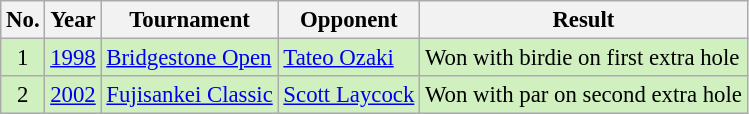<table class="wikitable" style="font-size:95%;">
<tr>
<th>No.</th>
<th>Year</th>
<th>Tournament</th>
<th>Opponent</th>
<th>Result</th>
</tr>
<tr style="background:#D0F0C0;">
<td align=center>1</td>
<td><a href='#'>1998</a></td>
<td><a href='#'>Bridgestone Open</a></td>
<td> <a href='#'>Tateo Ozaki</a></td>
<td>Won with birdie on first extra hole</td>
</tr>
<tr style="background:#D0F0C0;">
<td align=center>2</td>
<td><a href='#'>2002</a></td>
<td><a href='#'>Fujisankei Classic</a></td>
<td> <a href='#'>Scott Laycock</a></td>
<td>Won with par on second extra hole</td>
</tr>
</table>
